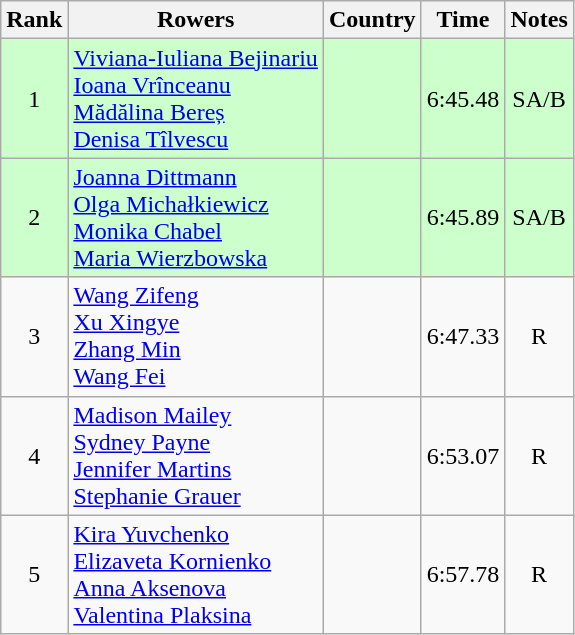<table class="wikitable" style="text-align:center">
<tr>
<th>Rank</th>
<th>Rowers</th>
<th>Country</th>
<th>Time</th>
<th>Notes</th>
</tr>
<tr bgcolor=ccffcc>
<td>1</td>
<td align="left"><a href='#'>Viviana-Iuliana Bejinariu</a><br><a href='#'>Ioana Vrînceanu</a><br><a href='#'>Mădălina Bereș</a><br><a href='#'>Denisa Tîlvescu</a></td>
<td align="left"></td>
<td>6:45.48</td>
<td>SA/B</td>
</tr>
<tr bgcolor=ccffcc>
<td>2</td>
<td align="left"><a href='#'>Joanna Dittmann</a><br><a href='#'>Olga Michałkiewicz</a><br><a href='#'>Monika Chabel</a><br><a href='#'>Maria Wierzbowska</a></td>
<td align="left"></td>
<td>6:45.89</td>
<td>SA/B</td>
</tr>
<tr>
<td>3</td>
<td align="left"><a href='#'>Wang Zifeng</a><br><a href='#'>Xu Xingye</a><br><a href='#'>Zhang Min</a><br><a href='#'>Wang Fei</a></td>
<td align="left"></td>
<td>6:47.33</td>
<td>R</td>
</tr>
<tr>
<td>4</td>
<td align="left"><a href='#'>Madison Mailey</a><br><a href='#'>Sydney Payne</a><br><a href='#'>Jennifer Martins</a><br><a href='#'>Stephanie Grauer</a></td>
<td align="left"></td>
<td>6:53.07</td>
<td>R</td>
</tr>
<tr>
<td>5</td>
<td align="left"><a href='#'>Kira Yuvchenko</a><br><a href='#'>Elizaveta Kornienko</a><br><a href='#'>Anna Aksenova</a><br><a href='#'>Valentina Plaksina</a></td>
<td align="left"></td>
<td>6:57.78</td>
<td>R</td>
</tr>
</table>
